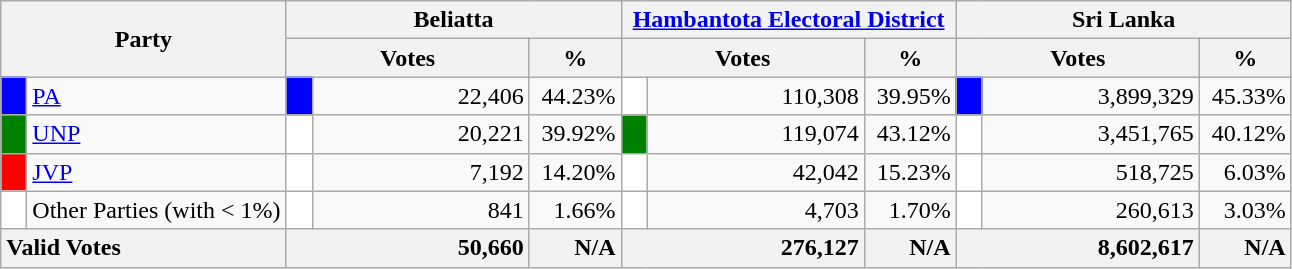<table class="wikitable">
<tr>
<th colspan="2" width="144px"rowspan="2">Party</th>
<th colspan="3" width="216px">Beliatta</th>
<th colspan="3" width="216px"><a href='#'>Hambantota Electoral District</a></th>
<th colspan="3" width="216px">Sri Lanka</th>
</tr>
<tr>
<th colspan="2" width="144px">Votes</th>
<th>%</th>
<th colspan="2" width="144px">Votes</th>
<th>%</th>
<th colspan="2" width="144px">Votes</th>
<th>%</th>
</tr>
<tr>
<td style="background-color:blue;" width="10px"></td>
<td style="text-align:left;"><a href='#'>PA</a></td>
<td style="background-color:blue;" width="10px"></td>
<td style="text-align:right;">22,406</td>
<td style="text-align:right;">44.23%</td>
<td style="background-color:white;" width="10px"></td>
<td style="text-align:right;">110,308</td>
<td style="text-align:right;">39.95%</td>
<td style="background-color:blue;" width="10px"></td>
<td style="text-align:right;">3,899,329</td>
<td style="text-align:right;">45.33%</td>
</tr>
<tr>
<td style="background-color:green;" width="10px"></td>
<td style="text-align:left;"><a href='#'>UNP</a></td>
<td style="background-color:white;" width="10px"></td>
<td style="text-align:right;">20,221</td>
<td style="text-align:right;">39.92%</td>
<td style="background-color:green;" width="10px"></td>
<td style="text-align:right;">119,074</td>
<td style="text-align:right;">43.12%</td>
<td style="background-color:white;" width="10px"></td>
<td style="text-align:right;">3,451,765</td>
<td style="text-align:right;">40.12%</td>
</tr>
<tr>
<td style="background-color:red;" width="10px"></td>
<td style="text-align:left;"><a href='#'>JVP</a></td>
<td style="background-color:white;" width="10px"></td>
<td style="text-align:right;">7,192</td>
<td style="text-align:right;">14.20%</td>
<td style="background-color:white;" width="10px"></td>
<td style="text-align:right;">42,042</td>
<td style="text-align:right;">15.23%</td>
<td style="background-color:white;" width="10px"></td>
<td style="text-align:right;">518,725</td>
<td style="text-align:right;">6.03%</td>
</tr>
<tr>
<td style="background-color:white;" width="10px"></td>
<td style="text-align:left;">Other Parties (with < 1%)</td>
<td style="background-color:white;" width="10px"></td>
<td style="text-align:right;">841</td>
<td style="text-align:right;">1.66%</td>
<td style="background-color:white;" width="10px"></td>
<td style="text-align:right;">4,703</td>
<td style="text-align:right;">1.70%</td>
<td style="background-color:white;" width="10px"></td>
<td style="text-align:right;">260,613</td>
<td style="text-align:right;">3.03%</td>
</tr>
<tr>
<th colspan="2" width="144px"style="text-align:left;">Valid Votes</th>
<th style="text-align:right;"colspan="2" width="144px">50,660</th>
<th style="text-align:right;">N/A</th>
<th style="text-align:right;"colspan="2" width="144px">276,127</th>
<th style="text-align:right;">N/A</th>
<th style="text-align:right;"colspan="2" width="144px">8,602,617</th>
<th style="text-align:right;">N/A</th>
</tr>
</table>
